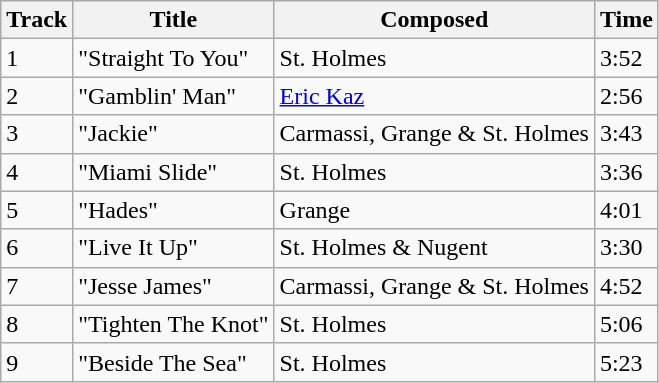<table class="wikitable unsortable">
<tr>
<th>Track</th>
<th>Title</th>
<th>Composed</th>
<th>Time</th>
</tr>
<tr>
<td>1</td>
<td>"Straight To You"</td>
<td>St. Holmes</td>
<td>3:52</td>
</tr>
<tr>
<td>2</td>
<td>"Gamblin' Man"</td>
<td><a href='#'>Eric Kaz</a></td>
<td>2:56</td>
</tr>
<tr>
<td>3</td>
<td>"Jackie"</td>
<td>Carmassi, Grange & St. Holmes</td>
<td>3:43</td>
</tr>
<tr>
<td>4</td>
<td>"Miami Slide"</td>
<td>St. Holmes</td>
<td>3:36</td>
</tr>
<tr>
<td>5</td>
<td>"Hades"</td>
<td>Grange</td>
<td>4:01</td>
</tr>
<tr>
<td>6</td>
<td>"Live It Up"</td>
<td>St. Holmes & Nugent</td>
<td>3:30</td>
</tr>
<tr>
<td>7</td>
<td>"Jesse James"</td>
<td>Carmassi, Grange & St. Holmes</td>
<td>4:52</td>
</tr>
<tr>
<td>8</td>
<td>"Tighten The Knot"</td>
<td>St. Holmes</td>
<td>5:06</td>
</tr>
<tr>
<td>9</td>
<td>"Beside The Sea"</td>
<td>St. Holmes</td>
<td>5:23</td>
</tr>
</table>
